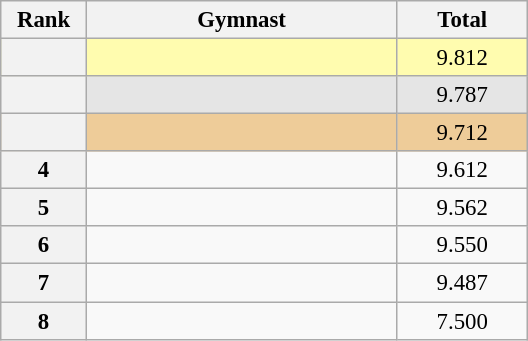<table class="wikitable sortable" style="text-align:center; font-size:95%">
<tr>
<th scope="col" style="width:50px;">Rank</th>
<th scope="col" style="width:200px;">Gymnast</th>
<th scope="col" style="width:80px;">Total</th>
</tr>
<tr style="background:#fffcaf;">
<th scope=row style="text-align:center"></th>
<td style="text-align:left;"></td>
<td>9.812</td>
</tr>
<tr style="background:#e5e5e5;">
<th scope=row style="text-align:center"></th>
<td style="text-align:left;"></td>
<td>9.787</td>
</tr>
<tr style="background:#ec9;">
<th scope=row style="text-align:center"></th>
<td style="text-align:left;"></td>
<td>9.712</td>
</tr>
<tr>
<th scope=row style="text-align:center">4</th>
<td style="text-align:left;"></td>
<td>9.612</td>
</tr>
<tr>
<th scope=row style="text-align:center">5</th>
<td style="text-align:left;"></td>
<td>9.562</td>
</tr>
<tr>
<th scope=row style="text-align:center">6</th>
<td style="text-align:left;"></td>
<td>9.550</td>
</tr>
<tr>
<th scope=row style="text-align:center">7</th>
<td style="text-align:left;"></td>
<td>9.487</td>
</tr>
<tr>
<th scope=row style="text-align:center">8</th>
<td style="text-align:left;"></td>
<td>7.500</td>
</tr>
</table>
